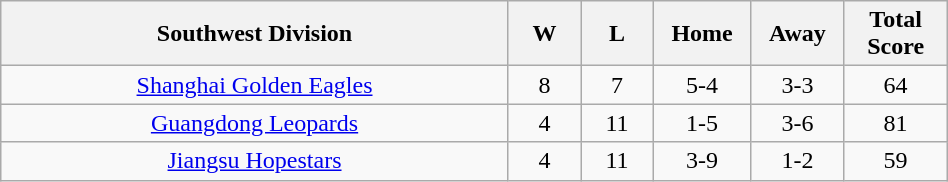<table class="wikitable" width="50%" style="text-align:center;">
<tr>
<th width="35%">Southwest Division</th>
<th width="5%">W</th>
<th width="5%">L</th>
<th width="5%">Home</th>
<th width="5%">Away</th>
<th width="7%">Total Score</th>
</tr>
<tr align=center>
<td><a href='#'>Shanghai Golden Eagles</a></td>
<td>8</td>
<td>7</td>
<td>5-4</td>
<td>3-3</td>
<td>64</td>
</tr>
<tr align=center>
<td><a href='#'>Guangdong Leopards</a></td>
<td>4</td>
<td>11</td>
<td>1-5</td>
<td>3-6</td>
<td>81</td>
</tr>
<tr align=center>
<td><a href='#'>Jiangsu Hopestars</a></td>
<td>4</td>
<td>11</td>
<td>3-9</td>
<td>1-2</td>
<td>59</td>
</tr>
</table>
